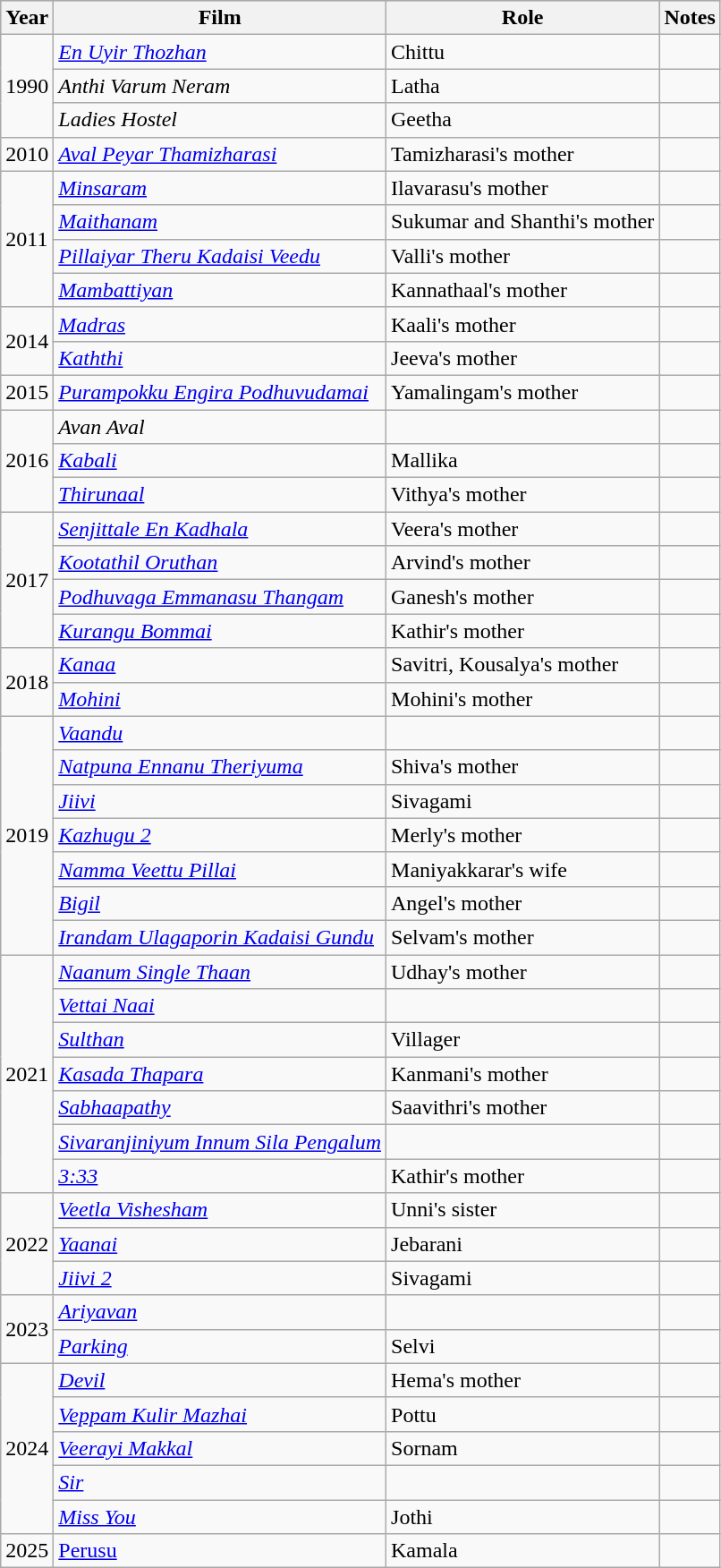<table class="wikitable sortable">
<tr style="background:#ccc; text-align:center;">
<th>Year</th>
<th>Film</th>
<th>Role</th>
<th>Notes</th>
</tr>
<tr>
<td rowspan="3">1990</td>
<td><em><a href='#'>En Uyir Thozhan</a></em></td>
<td>Chittu</td>
<td></td>
</tr>
<tr>
<td><em>Anthi Varum Neram</em></td>
<td>Latha</td>
<td></td>
</tr>
<tr>
<td><em>Ladies Hostel</em></td>
<td>Geetha</td>
<td></td>
</tr>
<tr>
<td rowspan="1">2010</td>
<td><em><a href='#'>Aval Peyar Thamizharasi</a></em></td>
<td>Tamizharasi's mother</td>
<td></td>
</tr>
<tr>
<td rowspan="4">2011</td>
<td><em><a href='#'>Minsaram</a></em></td>
<td>Ilavarasu's mother</td>
<td></td>
</tr>
<tr>
<td><em><a href='#'>Maithanam</a></em></td>
<td>Sukumar and Shanthi's mother</td>
<td></td>
</tr>
<tr>
<td><em><a href='#'>Pillaiyar Theru Kadaisi Veedu</a></em></td>
<td>Valli's mother</td>
<td></td>
</tr>
<tr>
<td><em><a href='#'>Mambattiyan</a></em></td>
<td>Kannathaal's mother</td>
<td></td>
</tr>
<tr>
<td rowspan="2">2014</td>
<td><em><a href='#'>Madras</a></em></td>
<td>Kaali's mother</td>
<td></td>
</tr>
<tr>
<td><em><a href='#'>Kaththi</a></em></td>
<td>Jeeva's mother</td>
<td></td>
</tr>
<tr>
<td rowspan="1">2015</td>
<td><em><a href='#'>Purampokku Engira Podhuvudamai</a></em></td>
<td>Yamalingam's mother</td>
<td></td>
</tr>
<tr>
<td rowspan="3">2016</td>
<td><em>Avan Aval</em></td>
<td></td>
<td></td>
</tr>
<tr>
<td><em><a href='#'>Kabali</a></em></td>
<td>Mallika</td>
<td></td>
</tr>
<tr>
<td><em><a href='#'>Thirunaal</a></em></td>
<td>Vithya's mother</td>
<td></td>
</tr>
<tr>
<td rowspan="4">2017</td>
<td><em><a href='#'>Senjittale En Kadhala</a></em></td>
<td>Veera's mother</td>
<td></td>
</tr>
<tr>
<td><em><a href='#'>Kootathil Oruthan</a></em></td>
<td>Arvind's mother</td>
<td></td>
</tr>
<tr>
<td><em><a href='#'>Podhuvaga Emmanasu Thangam</a></em></td>
<td>Ganesh's mother</td>
<td></td>
</tr>
<tr>
<td><em><a href='#'>Kurangu Bommai</a></em></td>
<td>Kathir's mother</td>
<td></td>
</tr>
<tr>
<td rowspan="2">2018</td>
<td><em><a href='#'>Kanaa</a></em></td>
<td>Savitri, Kousalya's mother</td>
<td></td>
</tr>
<tr>
<td><em><a href='#'>Mohini</a></em></td>
<td>Mohini's mother</td>
</tr>
<tr>
<td rowspan="7">2019</td>
<td><em><a href='#'>Vaandu</a></em></td>
<td></td>
<td></td>
</tr>
<tr>
<td><em><a href='#'>Natpuna Ennanu Theriyuma</a></em></td>
<td>Shiva's mother</td>
<td></td>
</tr>
<tr>
<td><em><a href='#'>Jiivi</a></em></td>
<td>Sivagami</td>
<td></td>
</tr>
<tr>
<td><em><a href='#'>Kazhugu 2</a></em></td>
<td>Merly's mother</td>
<td></td>
</tr>
<tr>
<td><em><a href='#'>Namma Veettu Pillai</a></em></td>
<td>Maniyakkarar's wife</td>
<td></td>
</tr>
<tr>
<td><em><a href='#'>Bigil</a></em></td>
<td>Angel's mother</td>
<td></td>
</tr>
<tr>
<td><em><a href='#'>Irandam Ulagaporin Kadaisi Gundu</a></em></td>
<td>Selvam's mother</td>
<td></td>
</tr>
<tr>
<td rowspan="7">2021</td>
<td><em><a href='#'>Naanum Single Thaan</a></em></td>
<td>Udhay's mother</td>
<td></td>
</tr>
<tr>
<td><em><a href='#'>Vettai Naai</a></em></td>
<td></td>
<td></td>
</tr>
<tr>
<td><em><a href='#'>Sulthan</a></em></td>
<td>Villager</td>
<td></td>
</tr>
<tr>
<td><em><a href='#'>Kasada Thapara</a></em></td>
<td>Kanmani's mother</td>
<td></td>
</tr>
<tr>
<td><em><a href='#'>Sabhaapathy</a></em></td>
<td>Saavithri's mother</td>
<td></td>
</tr>
<tr>
<td><em><a href='#'>Sivaranjiniyum Innum Sila Pengalum</a></em></td>
<td></td>
<td></td>
</tr>
<tr>
<td><em><a href='#'>3:33</a></em></td>
<td>Kathir's mother</td>
<td></td>
</tr>
<tr>
<td rowspan="3">2022</td>
<td><em><a href='#'>Veetla Vishesham</a></em></td>
<td>Unni's sister</td>
<td></td>
</tr>
<tr>
<td><em><a href='#'>Yaanai</a></em></td>
<td>Jebarani</td>
<td></td>
</tr>
<tr>
<td><em><a href='#'>Jiivi 2</a></em></td>
<td>Sivagami</td>
<td></td>
</tr>
<tr>
<td rowspan="2">2023</td>
<td><em><a href='#'>Ariyavan</a></em></td>
<td></td>
<td></td>
</tr>
<tr>
<td><em><a href='#'>Parking</a></em></td>
<td>Selvi</td>
<td></td>
</tr>
<tr>
<td rowspan="5">2024</td>
<td><em><a href='#'>Devil</a></em></td>
<td>Hema's mother</td>
<td></td>
</tr>
<tr>
<td><em><a href='#'>Veppam Kulir Mazhai</a></em></td>
<td>Pottu</td>
<td></td>
</tr>
<tr>
<td><em><a href='#'>Veerayi Makkal</a></em></td>
<td>Sornam</td>
<td></td>
</tr>
<tr>
<td><em><a href='#'>Sir</a></em></td>
<td></td>
<td></td>
</tr>
<tr>
<td><a href='#'><em>Miss You</em></a></td>
<td>Jothi</td>
<td></td>
</tr>
<tr>
<td>2025</td>
<td><a href='#'>Perusu</a></td>
<td>Kamala</td>
<td></td>
</tr>
</table>
